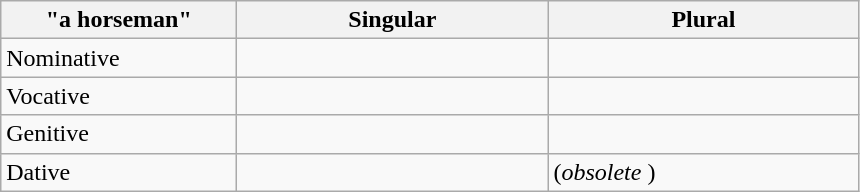<table class="wikitable">
<tr>
<th width=150px> "a horseman"</th>
<th width=200px>Singular</th>
<th width=200px>Plural</th>
</tr>
<tr>
<td>Nominative</td>
<td> </td>
<td> </td>
</tr>
<tr>
<td>Vocative</td>
<td><br></td>
<td> </td>
</tr>
<tr>
<td>Genitive</td>
<td><br></td>
<td> </td>
</tr>
<tr>
<td>Dative</td>
<td><br></td>
<td> (<em>obsolete</em> )</td>
</tr>
</table>
